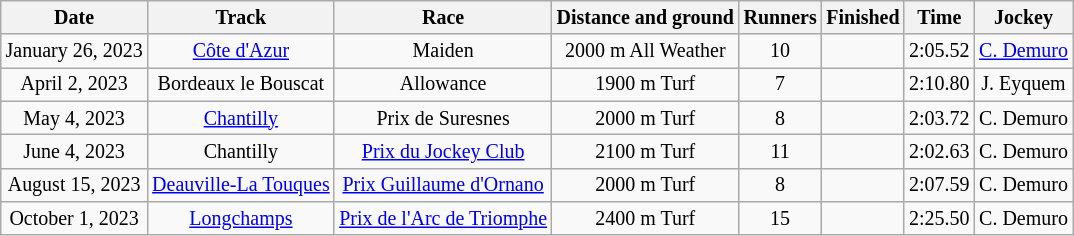<table class="wikitable" style="font-size: smaller; text-align: center; white-space: nowrap">
<tr>
<th>Date</th>
<th>Track</th>
<th>Race</th>
<th>Distance and ground</th>
<th>Runners</th>
<th>Finished</th>
<th>Time</th>
<th>Jockey</th>
</tr>
<tr>
<td>January 26, 2023</td>
<td><a href='#'>Côte d'Azur</a></td>
<td>Maiden</td>
<td>2000 m All Weather</td>
<td>10</td>
<td></td>
<td>2:05.52</td>
<td><a href='#'>C. Demuro</a></td>
</tr>
<tr>
<td>April 2, 2023</td>
<td>Bordeaux le Bouscat</td>
<td>Allowance</td>
<td>1900 m Turf</td>
<td>7</td>
<td></td>
<td>2:10.80</td>
<td>J. Eyquem</td>
</tr>
<tr>
<td>May 4, 2023</td>
<td><a href='#'>Chantilly</a></td>
<td>Prix de Suresnes</td>
<td>2000 m Turf</td>
<td>8</td>
<td></td>
<td>2:03.72</td>
<td>C. Demuro</td>
</tr>
<tr>
<td>June 4, 2023</td>
<td>Chantilly</td>
<td><a href='#'>Prix du Jockey Club</a></td>
<td>2100 m Turf</td>
<td>11</td>
<td></td>
<td>2:02.63</td>
<td>C. Demuro</td>
</tr>
<tr>
<td>August 15, 2023</td>
<td><a href='#'>Deauville-La Touques</a></td>
<td><a href='#'>Prix Guillaume d'Ornano</a></td>
<td>2000 m Turf</td>
<td>8</td>
<td></td>
<td>2:07.59</td>
<td>C. Demuro</td>
</tr>
<tr>
<td>October 1, 2023</td>
<td><a href='#'>Longchamps</a></td>
<td><a href='#'>Prix de l'Arc de Triomphe</a></td>
<td>2400 m Turf</td>
<td>15</td>
<td></td>
<td>2:25.50</td>
<td>C. Demuro</td>
</tr>
</table>
